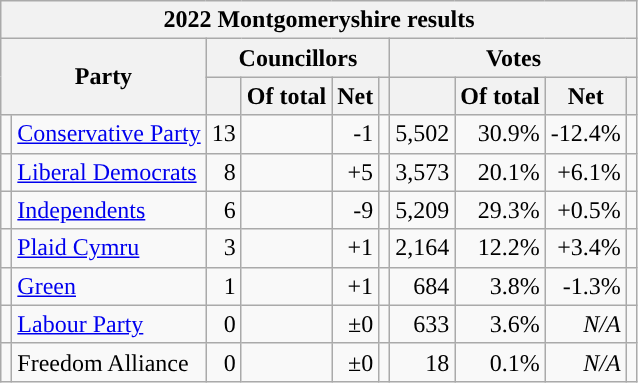<table class="wikitable sortable" style="text-align:center;">
<tr>
<th colspan="10">2022 Montgomeryshire results </th>
</tr>
<tr>
<th colspan="2" rowspan="2">Party</th>
<th colspan="4">Councillors</th>
<th colspan="4">Votes</th>
</tr>
<tr>
<th></th>
<th>Of total</th>
<th>Net</th>
<th class="unsortable"></th>
<th></th>
<th>Of total</th>
<th>Net</th>
<th class="unsortable"></th>
</tr>
<tr>
<td style="background:"></td>
<td style="text-align:left;"><a href='#'>Conservative Party</a></td>
<td style="text-align:right;">13</td>
<td style="text-align:right;"></td>
<td style="text-align:right;">-1</td>
<td data-sort-value=""></td>
<td style="text-align:right;">5,502</td>
<td style="text-align:right;">30.9%</td>
<td style="text-align:right;">-12.4%</td>
<td></td>
</tr>
<tr>
<td style="background:"></td>
<td style="text-align:left;"><a href='#'>Liberal Democrats</a></td>
<td style="text-align:right;">8</td>
<td style="text-align:right;"></td>
<td style="text-align:right;">+5</td>
<td data-sort-value=""></td>
<td style="text-align:right;">3,573</td>
<td style="text-align:right;">20.1%</td>
<td style="text-align:right;">+6.1%</td>
<td></td>
</tr>
<tr>
<td style="background:"></td>
<td style="text-align:left;"><a href='#'>Independents</a></td>
<td style="text-align:right;">6</td>
<td style="text-align:right;"></td>
<td style="text-align:right;">-9</td>
<td data-sort-value=""></td>
<td style="text-align:right;">5,209</td>
<td style="text-align:right;">29.3%</td>
<td style="text-align:right;">+0.5%</td>
<td></td>
</tr>
<tr>
<td style="background:"></td>
<td style="text-align:left;"><a href='#'>Plaid Cymru</a></td>
<td style="text-align:right;">3</td>
<td style="text-align:right;"></td>
<td style="text-align:right;">+1</td>
<td data-sort-value=""></td>
<td style="text-align:right;">2,164</td>
<td style="text-align:right;">12.2%</td>
<td style="text-align:right;">+3.4%</td>
<td></td>
</tr>
<tr>
<td style="background:"></td>
<td style="text-align:left;"><a href='#'>Green</a></td>
<td style="text-align:right;">1</td>
<td style="text-align:right;"></td>
<td style="text-align:right;">+1</td>
<td data-sort-value=""></td>
<td style="text-align:right;">684</td>
<td style="text-align:right;">3.8%</td>
<td style="text-align:right;">-1.3%</td>
<td></td>
</tr>
<tr>
<td style="background:"></td>
<td style="text-align:left;"><a href='#'>Labour Party</a></td>
<td style="text-align:right;">0</td>
<td style="text-align:right;"></td>
<td style="text-align:right;">±0</td>
<td data-sort-value=""></td>
<td style="text-align:right;">633</td>
<td style="text-align:right;">3.6%</td>
<td style="text-align:right;"><em>N/A</em></td>
<td></td>
</tr>
<tr>
<td style="background:"></td>
<td style="text-align:left;">Freedom Alliance</td>
<td style="text-align:right;">0</td>
<td style="text-align:right;"></td>
<td style="text-align:right;">±0</td>
<td data-sort-value=""></td>
<td style="text-align:right;">18</td>
<td style="text-align:right;">0.1%</td>
<td style="text-align:right;"><em>N/A</em></td>
<td></td>
</tr>
</table>
